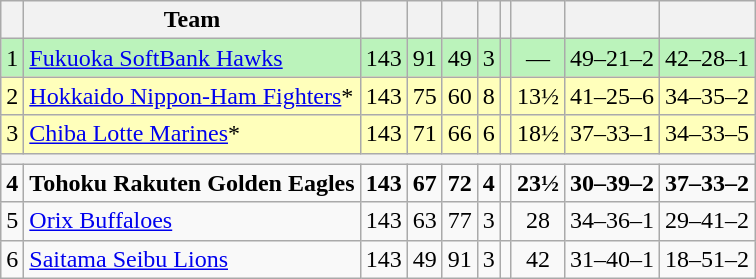<table class="wikitable plainrowheaders" style="text-align:center;">
<tr>
<th scope="col"></th>
<th scope="col">Team</th>
<th scope="col"></th>
<th scope="col"></th>
<th scope="col"></th>
<th scope="col"><a href='#'></a></th>
<th scope="col"><a href='#'></a></th>
<th scope="col"></th>
<th scope="col"></th>
<th scope="col"></th>
</tr>
<tr style="background: #BBF3BB">
<td>1</td>
<td style="text-align:left;"><a href='#'>Fukuoka SoftBank Hawks</a></td>
<td>143</td>
<td>91</td>
<td>49</td>
<td>3</td>
<td></td>
<td>—</td>
<td>49–21–2</td>
<td>42–28–1</td>
</tr>
<tr style="background: #FFFFBB">
<td>2</td>
<td style="text-align:left;"><a href='#'>Hokkaido Nippon-Ham Fighters</a>*</td>
<td>143</td>
<td>75</td>
<td>60</td>
<td>8</td>
<td></td>
<td>13½</td>
<td>41–25–6</td>
<td>34–35–2</td>
</tr>
<tr style="background: #FFFFBB">
<td>3</td>
<td style="text-align:left;"><a href='#'>Chiba Lotte Marines</a>*</td>
<td>143</td>
<td>71</td>
<td>66</td>
<td>6</td>
<td></td>
<td>18½</td>
<td>37–33–1</td>
<td>34–33–5</td>
</tr>
<tr>
<th colspan="10"></th>
</tr>
<tr>
<td><strong>4</strong></td>
<td style="text-align:left;"><strong>Tohoku Rakuten Golden Eagles</strong></td>
<td><strong>143</strong></td>
<td><strong>67</strong></td>
<td><strong>72</strong></td>
<td><strong>4</strong></td>
<td><strong></strong></td>
<td><strong>23½</strong></td>
<td><strong>30–39–2</strong></td>
<td><strong>37–33–2</strong></td>
</tr>
<tr>
<td>5</td>
<td style="text-align:left;"><a href='#'>Orix Buffaloes</a></td>
<td>143</td>
<td>63</td>
<td>77</td>
<td>3</td>
<td></td>
<td>28</td>
<td>34–36–1</td>
<td>29–41–2</td>
</tr>
<tr>
<td>6</td>
<td style="text-align:left;"><a href='#'>Saitama Seibu Lions</a></td>
<td>143</td>
<td>49</td>
<td>91</td>
<td>3</td>
<td></td>
<td>42</td>
<td>31–40–1</td>
<td>18–51–2</td>
</tr>
</table>
